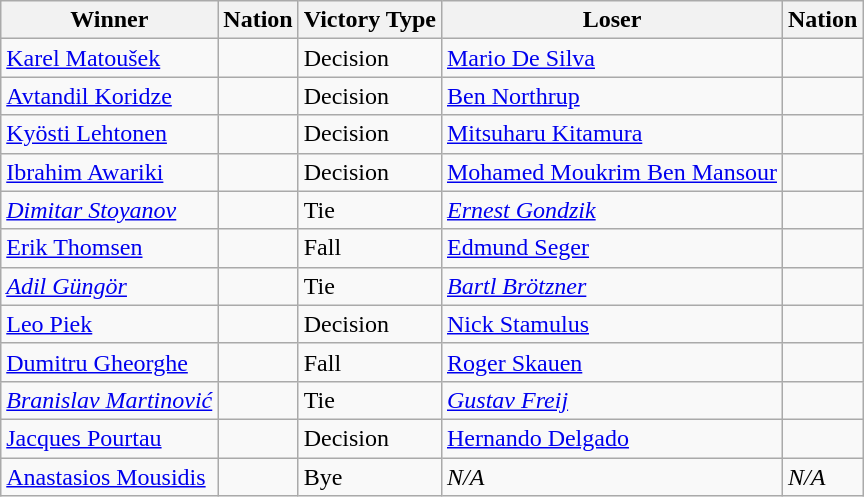<table class="wikitable sortable" style="text-align:left;">
<tr>
<th>Winner</th>
<th>Nation</th>
<th>Victory Type</th>
<th>Loser</th>
<th>Nation</th>
</tr>
<tr>
<td><a href='#'>Karel Matoušek</a></td>
<td></td>
<td>Decision</td>
<td><a href='#'>Mario De Silva</a></td>
<td></td>
</tr>
<tr>
<td><a href='#'>Avtandil Koridze</a></td>
<td></td>
<td>Decision</td>
<td><a href='#'>Ben Northrup</a></td>
<td></td>
</tr>
<tr>
<td><a href='#'>Kyösti Lehtonen</a></td>
<td></td>
<td>Decision</td>
<td><a href='#'>Mitsuharu Kitamura</a></td>
<td></td>
</tr>
<tr>
<td><a href='#'>Ibrahim Awariki</a></td>
<td></td>
<td>Decision</td>
<td><a href='#'>Mohamed Moukrim Ben Mansour</a></td>
<td></td>
</tr>
<tr>
<td><em><a href='#'>Dimitar Stoyanov</a></em></td>
<td><em></em></td>
<td>Tie</td>
<td><em><a href='#'>Ernest Gondzik</a></em></td>
<td><em></em></td>
</tr>
<tr>
<td><a href='#'>Erik Thomsen</a></td>
<td></td>
<td>Fall</td>
<td><a href='#'>Edmund Seger</a></td>
<td></td>
</tr>
<tr>
<td><em><a href='#'>Adil Güngör</a></em></td>
<td><em></em></td>
<td>Tie</td>
<td><em><a href='#'>Bartl Brötzner</a></em></td>
<td><em></em></td>
</tr>
<tr>
<td><a href='#'>Leo Piek</a></td>
<td></td>
<td>Decision</td>
<td><a href='#'>Nick Stamulus</a></td>
<td></td>
</tr>
<tr>
<td><a href='#'>Dumitru Gheorghe</a></td>
<td></td>
<td>Fall</td>
<td><a href='#'>Roger Skauen</a></td>
<td></td>
</tr>
<tr>
<td><em><a href='#'>Branislav Martinović</a></em></td>
<td><em></em></td>
<td>Tie</td>
<td><em><a href='#'>Gustav Freij</a></em></td>
<td><em></em></td>
</tr>
<tr>
<td><a href='#'>Jacques Pourtau</a></td>
<td></td>
<td>Decision</td>
<td><a href='#'>Hernando Delgado</a></td>
<td></td>
</tr>
<tr>
<td><a href='#'>Anastasios Mousidis</a></td>
<td></td>
<td>Bye</td>
<td><em>N/A</em></td>
<td><em>N/A</em></td>
</tr>
</table>
